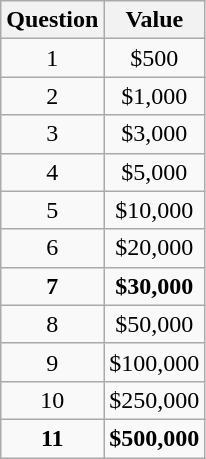<table class="wikitable floatright">
<tr>
<th>Question</th>
<th>Value</th>
</tr>
<tr>
<td align=center>1</td>
<td align=center>$500</td>
</tr>
<tr>
<td align=center>2</td>
<td align=center>$1,000</td>
</tr>
<tr>
<td align=center>3</td>
<td align=center>$3,000</td>
</tr>
<tr>
<td align=center>4</td>
<td align=center>$5,000</td>
</tr>
<tr>
<td align=center>5</td>
<td align=center>$10,000</td>
</tr>
<tr>
<td align=center>6</td>
<td align=center>$20,000</td>
</tr>
<tr>
<td align=center><strong>7</strong></td>
<td align=center><strong>$30,000</strong></td>
</tr>
<tr>
<td align=center>8</td>
<td align=center>$50,000</td>
</tr>
<tr>
<td align=center>9</td>
<td align=center>$100,000</td>
</tr>
<tr>
<td align=center>10</td>
<td align=center>$250,000</td>
</tr>
<tr>
<td align=center><strong>11</strong></td>
<td align=center><strong>$500,000</strong></td>
</tr>
</table>
